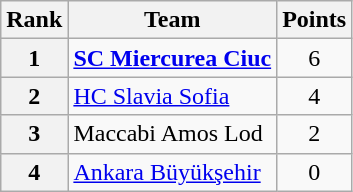<table class="wikitable" style="text-align: center;">
<tr>
<th>Rank</th>
<th>Team</th>
<th>Points</th>
</tr>
<tr>
<th>1</th>
<td style="text-align: left;"> <strong><a href='#'>SC Miercurea Ciuc</a></strong></td>
<td>6</td>
</tr>
<tr>
<th>2</th>
<td style="text-align: left;"> <a href='#'>HC Slavia Sofia</a></td>
<td>4</td>
</tr>
<tr>
<th>3</th>
<td style="text-align: left;"> Maccabi Amos Lod</td>
<td>2</td>
</tr>
<tr>
<th>4</th>
<td style="text-align: left;"> <a href='#'>Ankara Büyükşehir</a></td>
<td>0</td>
</tr>
</table>
